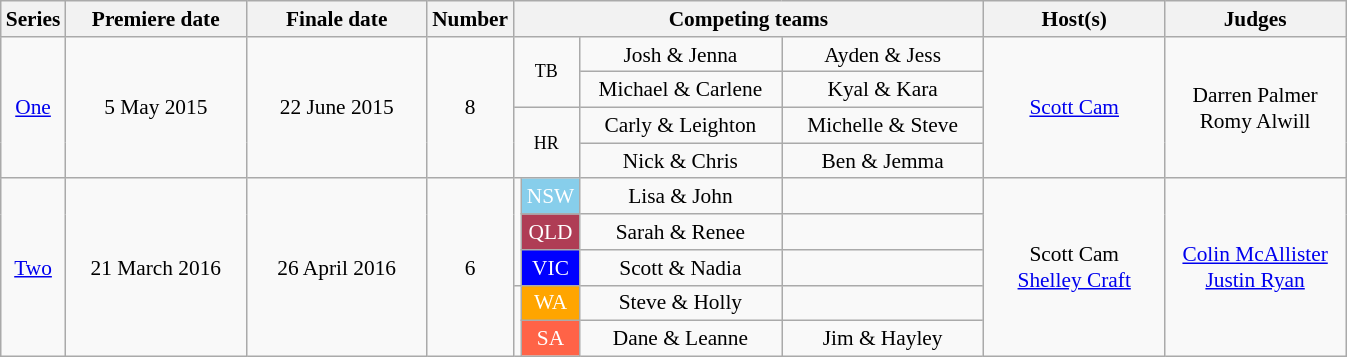<table class="wikitable plainrowheaders" style="font-size:89%; text-align:center; white-space:nowrap;">
<tr>
<th scope="col">Series</th>
<th scope="col" style="width:8em;">Premiere date</th>
<th scope="col" style="width:8em;">Finale date</th>
<th scope="col">Number<br></th>
<th scope="col" colspan="4">Competing teams</th>
<th scope="col" style="width:8em;">Host(s)</th>
<th scope="col" style="width:8em;">Judges</th>
</tr>
<tr>
<td scope="row" rowspan="4"><a href='#'>One</a></td>
<td rowspan="4">5 May 2015</td>
<td rowspan="4">22 June 2015</td>
<td rowspan="4">8</td>
<td rowspan="2" colspan="2" style="font-size: 9pt" style="background:red; color:white;">TB</td>
<td style="width:9em;">Josh & Jenna</td>
<td style="width:9em;" style="background:#EDE939; color:black;">Ayden & Jess</td>
<td rowspan="4"><a href='#'>Scott Cam</a></td>
<td rowspan="4">Darren Palmer<br>Romy Alwill</td>
</tr>
<tr>
<td style="width:9em;">Michael & Carlene</td>
<td style="width:9em;">Kyal & Kara</td>
</tr>
<tr>
<td rowspan="2" colspan="2" style="font-size: 9pt" style="background:blue; color:white;">HR</td>
<td style="width:9em;" style="background:#B2B4B2; color:black;">Carly & Leighton</td>
<td style="width:9em;">Michelle & Steve</td>
</tr>
<tr>
<td style="width:9em;">Nick & Chris</td>
<td style="width:9em;">Ben & Jemma</td>
</tr>
<tr>
<td scope="row" rowspan="5"><a href='#'>Two</a></td>
<td rowspan="5">21 March 2016</td>
<td rowspan="5">26 April 2016</td>
<td rowspan="5">6</td>
<td rowspan="3" style="font-size: 9pt" style="background:blue; color:white;"></td>
<td style="background:skyblue; color:white;">NSW</td>
<td style="width:9em;" style="background:#EDE939; color:black;">Lisa & John</td>
<td style="width:9em;"></td>
<td rowspan="5">Scott Cam<br><a href='#'>Shelley Craft</a></td>
<td rowspan="5"><a href='#'>Colin McAllister</a><br><a href='#'>Justin Ryan</a></td>
</tr>
<tr>
<td style="background:#AF3D55; color:white;">QLD</td>
<td style="width:9em;">Sarah & Renee</td>
<td style="width:9em;"></td>
</tr>
<tr>
<td style="background:blue; color:white;">VIC</td>
<td style="width:9em;" style="background:#B2B4B2; color:black;">Scott & Nadia</td>
<td style="width:9em;"></td>
</tr>
<tr>
<td rowspan="2" style="font-size: 9pt" style="background:red; color:white;"></td>
<td style="background:orange; color:white;">WA</td>
<td style="width:9em;">Steve & Holly</td>
<td style="width:9em;"></td>
</tr>
<tr>
<td style="background:tomato; color:white;">SA</td>
<td style="width:9em;">Dane & Leanne</td>
<td style="width:9em;">Jim & Hayley</td>
</tr>
</table>
